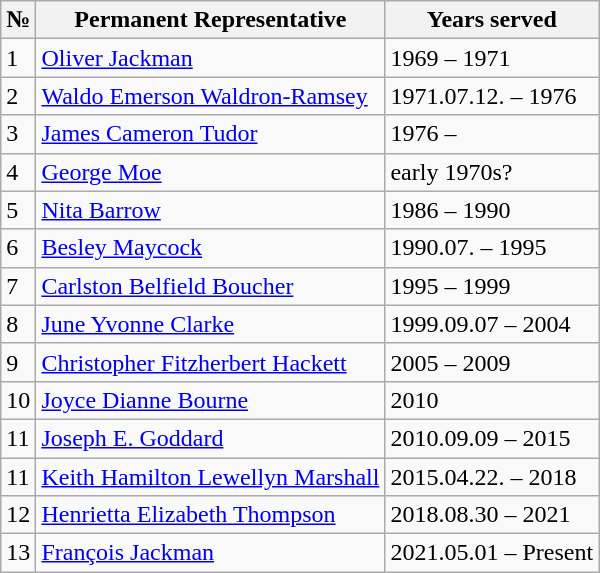<table class="wikitable">
<tr>
<th>№</th>
<th>Permanent Representative</th>
<th>Years served</th>
</tr>
<tr>
<td>1</td>
<td><a href='#'>Oliver Jackman</a></td>
<td>1969 – 1971</td>
</tr>
<tr>
<td>2</td>
<td><a href='#'>Waldo Emerson Waldron-Ramsey</a></td>
<td>1971.07.12. – 1976</td>
</tr>
<tr>
<td>3</td>
<td><a href='#'>James Cameron Tudor</a></td>
<td>1976 –</td>
</tr>
<tr>
<td>4</td>
<td><a href='#'>George Moe</a></td>
<td>early 1970s?</td>
</tr>
<tr>
<td>5</td>
<td><a href='#'>Nita Barrow</a></td>
<td>1986 – 1990</td>
</tr>
<tr>
<td>6</td>
<td><a href='#'>Besley Maycock</a></td>
<td>1990.07. – 1995</td>
</tr>
<tr>
<td>7</td>
<td><a href='#'>Carlston Belfield Boucher</a></td>
<td>1995 – 1999</td>
</tr>
<tr>
<td>8</td>
<td><a href='#'>June Yvonne Clarke</a></td>
<td>1999.09.07 – 2004</td>
</tr>
<tr>
<td>9</td>
<td><a href='#'>Christopher Fitzherbert Hackett</a></td>
<td>2005 – 2009</td>
</tr>
<tr>
<td>10</td>
<td><a href='#'>Joyce Dianne Bourne</a></td>
<td>2010</td>
</tr>
<tr>
<td>11</td>
<td><a href='#'>Joseph E. Goddard</a></td>
<td>2010.09.09 – 2015</td>
</tr>
<tr>
<td>11</td>
<td><a href='#'>Keith Hamilton Lewellyn Marshall</a></td>
<td>2015.04.22. – 2018</td>
</tr>
<tr>
<td>12</td>
<td><a href='#'>Henrietta Elizabeth Thompson</a></td>
<td>2018.08.30 – 2021</td>
</tr>
<tr>
<td>13</td>
<td><a href='#'>François Jackman</a></td>
<td>2021.05.01 – Present</td>
</tr>
</table>
